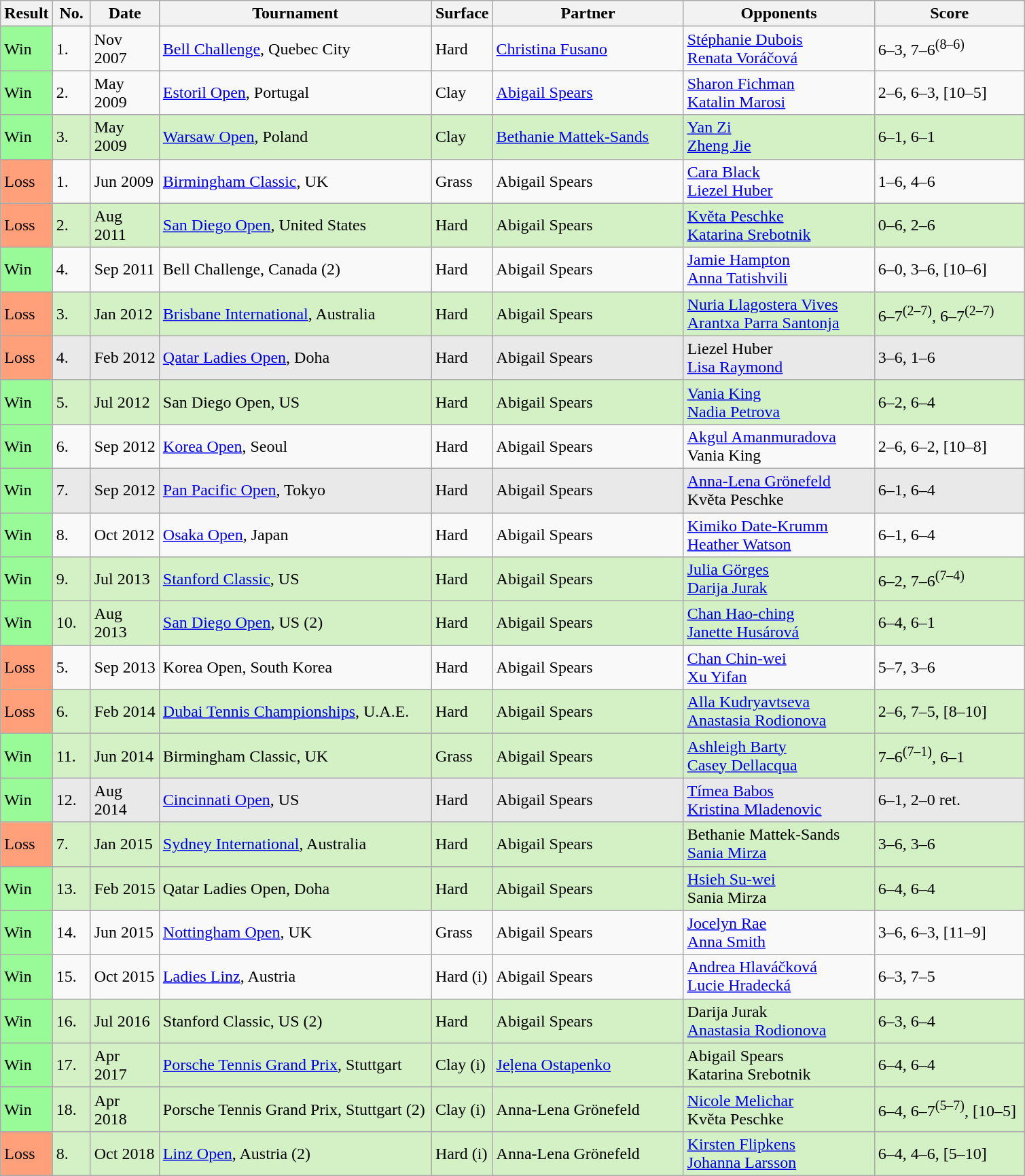<table class="sortable wikitable">
<tr>
<th style="width:40px">Result</th>
<th style="width:30px">No.</th>
<th style="width:60px">Date</th>
<th style="width:260px">Tournament</th>
<th style="width:50px">Surface</th>
<th style="width:180px">Partner</th>
<th style="width:180px">Opponents</th>
<th style="width:140px" class="unsortable">Score</th>
</tr>
<tr>
<td style="background:#98fb98;">Win</td>
<td>1.</td>
<td>Nov 2007</td>
<td><a href='#'>Bell Challenge</a>, Quebec City</td>
<td>Hard</td>
<td> <a href='#'>Christina Fusano</a></td>
<td> <a href='#'>Stéphanie Dubois</a> <br>  <a href='#'>Renata Voráčová</a></td>
<td>6–3, 7–6<sup>(8–6)</sup></td>
</tr>
<tr>
<td style="background:#98fb98;">Win</td>
<td>2.</td>
<td>May 2009</td>
<td><a href='#'>Estoril Open</a>, Portugal</td>
<td>Clay</td>
<td> <a href='#'>Abigail Spears</a></td>
<td> <a href='#'>Sharon Fichman</a> <br>  <a href='#'>Katalin Marosi</a></td>
<td>2–6, 6–3, [10–5]</td>
</tr>
<tr style="background:#d4f1c5;">
<td style="background:#98fb98;">Win</td>
<td>3.</td>
<td>May 2009</td>
<td><a href='#'>Warsaw Open</a>, Poland</td>
<td>Clay</td>
<td> <a href='#'>Bethanie Mattek-Sands</a></td>
<td> <a href='#'>Yan Zi</a> <br>  <a href='#'>Zheng Jie</a></td>
<td>6–1, 6–1</td>
</tr>
<tr>
<td style="background:#ffa07a;">Loss</td>
<td>1.</td>
<td>Jun 2009</td>
<td><a href='#'>Birmingham Classic</a>, UK</td>
<td>Grass</td>
<td> Abigail Spears</td>
<td> <a href='#'>Cara Black</a> <br>  <a href='#'>Liezel Huber</a></td>
<td>1–6, 4–6</td>
</tr>
<tr style="background:#d4f1c5;">
<td style="background:#ffa07a;">Loss</td>
<td>2.</td>
<td>Aug 2011</td>
<td><a href='#'>San Diego Open</a>, United States</td>
<td>Hard</td>
<td> Abigail Spears</td>
<td> <a href='#'>Květa Peschke</a> <br>  <a href='#'>Katarina Srebotnik</a></td>
<td>0–6, 2–6</td>
</tr>
<tr>
<td style="background:#98fb98;">Win</td>
<td>4.</td>
<td>Sep 2011</td>
<td>Bell Challenge, Canada (2)</td>
<td>Hard</td>
<td> Abigail Spears</td>
<td> <a href='#'>Jamie Hampton</a> <br>  <a href='#'>Anna Tatishvili</a></td>
<td>6–0, 3–6, [10–6]</td>
</tr>
<tr style="background:#d4f1c5;">
<td style="background:#ffa07a;">Loss</td>
<td>3.</td>
<td>Jan 2012</td>
<td><a href='#'>Brisbane International</a>, Australia</td>
<td>Hard</td>
<td> Abigail Spears</td>
<td> <a href='#'>Nuria Llagostera Vives</a> <br>  <a href='#'>Arantxa Parra Santonja</a></td>
<td>6–7<sup>(2–7)</sup>, 6–7<sup>(2–7)</sup></td>
</tr>
<tr style="background:#e9e9e9;">
<td style="background:#ffa07a;">Loss</td>
<td>4.</td>
<td>Feb 2012</td>
<td><a href='#'>Qatar Ladies Open</a>, Doha</td>
<td>Hard</td>
<td> Abigail Spears</td>
<td> Liezel Huber <br>  <a href='#'>Lisa Raymond</a></td>
<td>3–6, 1–6</td>
</tr>
<tr style="background:#d4f1c5;">
<td style="background:#98fb98;">Win</td>
<td>5.</td>
<td>Jul 2012</td>
<td>San Diego Open, US</td>
<td>Hard</td>
<td> Abigail Spears</td>
<td> <a href='#'>Vania King</a> <br>  <a href='#'>Nadia Petrova</a></td>
<td>6–2, 6–4</td>
</tr>
<tr>
<td style="background:#98fb98;">Win</td>
<td>6.</td>
<td>Sep 2012</td>
<td><a href='#'>Korea Open</a>, Seoul</td>
<td>Hard</td>
<td> Abigail Spears</td>
<td> <a href='#'>Akgul Amanmuradova</a> <br>  Vania King</td>
<td>2–6, 6–2, [10–8]</td>
</tr>
<tr style="background:#e9e9e9;">
<td style="background:#98fb98;">Win</td>
<td>7.</td>
<td>Sep 2012</td>
<td><a href='#'>Pan Pacific Open</a>, Tokyo</td>
<td>Hard</td>
<td> Abigail Spears</td>
<td> <a href='#'>Anna-Lena Grönefeld</a> <br>  Květa Peschke</td>
<td>6–1, 6–4</td>
</tr>
<tr>
<td style="background:#98fb98;">Win</td>
<td>8.</td>
<td>Oct 2012</td>
<td><a href='#'>Osaka Open</a>, Japan</td>
<td>Hard</td>
<td> Abigail Spears</td>
<td> <a href='#'>Kimiko Date-Krumm</a> <br>  <a href='#'>Heather Watson</a></td>
<td>6–1, 6–4</td>
</tr>
<tr style="background:#d4f1c5;">
<td style="background:#98fb98;">Win</td>
<td>9.</td>
<td>Jul 2013</td>
<td><a href='#'>Stanford Classic</a>, US</td>
<td>Hard</td>
<td> Abigail Spears</td>
<td> <a href='#'>Julia Görges</a> <br>  <a href='#'>Darija Jurak</a></td>
<td>6–2, 7–6<sup>(7–4)</sup></td>
</tr>
<tr style="background:#d4f1c5;">
<td style="background:#98fb98;">Win</td>
<td>10.</td>
<td>Aug 2013</td>
<td><a href='#'>San Diego Open</a>, US (2)</td>
<td>Hard</td>
<td> Abigail Spears</td>
<td> <a href='#'>Chan Hao-ching</a> <br>  <a href='#'>Janette Husárová</a></td>
<td>6–4, 6–1</td>
</tr>
<tr>
<td style="background:#ffa07a;">Loss</td>
<td>5.</td>
<td>Sep 2013</td>
<td>Korea Open, South Korea</td>
<td>Hard</td>
<td> Abigail Spears</td>
<td> <a href='#'>Chan Chin-wei</a> <br>  <a href='#'>Xu Yifan</a></td>
<td>5–7, 3–6</td>
</tr>
<tr style="background:#d4f1c5;">
<td style="background:#ffa07a;">Loss</td>
<td>6.</td>
<td>Feb 2014</td>
<td><a href='#'>Dubai Tennis Championships</a>, U.A.E.</td>
<td>Hard</td>
<td> Abigail Spears</td>
<td> <a href='#'>Alla Kudryavtseva</a> <br>  <a href='#'>Anastasia Rodionova</a></td>
<td>2–6, 7–5, [8–10]</td>
</tr>
<tr style="background:#d4f1c5;">
<td style="background:#98fb98;">Win</td>
<td>11.</td>
<td>Jun 2014</td>
<td>Birmingham Classic, UK</td>
<td>Grass</td>
<td> Abigail Spears</td>
<td> <a href='#'>Ashleigh Barty</a> <br>  <a href='#'>Casey Dellacqua</a></td>
<td>7–6<sup>(7–1)</sup>, 6–1</td>
</tr>
<tr style="background:#e9e9e9;">
<td style="background:#98fb98;">Win</td>
<td>12.</td>
<td>Aug 2014</td>
<td><a href='#'>Cincinnati Open</a>, US</td>
<td>Hard</td>
<td> Abigail Spears</td>
<td> <a href='#'>Tímea Babos</a> <br>  <a href='#'>Kristina Mladenovic</a></td>
<td>6–1, 2–0 ret.</td>
</tr>
<tr style="background:#d4f1c5;">
<td style="background:#ffa07a;">Loss</td>
<td>7.</td>
<td>Jan 2015</td>
<td><a href='#'>Sydney International</a>, Australia</td>
<td>Hard</td>
<td> Abigail Spears</td>
<td> Bethanie Mattek-Sands <br>  <a href='#'>Sania Mirza</a></td>
<td>3–6, 3–6</td>
</tr>
<tr style="background:#d4f1c5;">
<td style="background:#98fb98;">Win</td>
<td>13.</td>
<td>Feb 2015</td>
<td>Qatar Ladies Open, Doha</td>
<td>Hard</td>
<td> Abigail Spears</td>
<td> <a href='#'>Hsieh Su-wei</a> <br>  Sania Mirza</td>
<td>6–4, 6–4</td>
</tr>
<tr>
<td style="background:#98fb98;">Win</td>
<td>14.</td>
<td>Jun 2015</td>
<td><a href='#'>Nottingham Open</a>, UK</td>
<td>Grass</td>
<td> Abigail Spears</td>
<td> <a href='#'>Jocelyn Rae</a> <br>  <a href='#'>Anna Smith</a></td>
<td>3–6, 6–3, [11–9]</td>
</tr>
<tr>
<td style="background:#98fb98;">Win</td>
<td>15.</td>
<td>Oct 2015</td>
<td><a href='#'>Ladies Linz</a>, Austria</td>
<td>Hard (i)</td>
<td> Abigail Spears</td>
<td> <a href='#'>Andrea Hlaváčková</a> <br>  <a href='#'>Lucie Hradecká</a></td>
<td>6–3, 7–5</td>
</tr>
<tr style="background:#d4f1c5;">
<td style="background:#98fb98;">Win</td>
<td>16.</td>
<td>Jul 2016</td>
<td>Stanford Classic, US (2)</td>
<td>Hard</td>
<td> Abigail Spears</td>
<td> Darija Jurak <br>  <a href='#'>Anastasia Rodionova</a></td>
<td>6–3, 6–4</td>
</tr>
<tr style="background:#d4f1c5;">
<td style="background:#98fb98;">Win</td>
<td>17.</td>
<td>Apr 2017</td>
<td><a href='#'>Porsche Tennis Grand Prix</a>, Stuttgart</td>
<td>Clay (i)</td>
<td> <a href='#'>Jeļena Ostapenko</a></td>
<td> Abigail Spears <br>  Katarina Srebotnik</td>
<td>6–4, 6–4</td>
</tr>
<tr style="background:#d4f1c5;">
<td style="background:#98fb98;">Win</td>
<td>18.</td>
<td>Apr 2018</td>
<td>Porsche Tennis Grand Prix, Stuttgart (2)</td>
<td>Clay (i)</td>
<td> Anna-Lena Grönefeld</td>
<td> <a href='#'>Nicole Melichar</a> <br>  Květa Peschke</td>
<td>6–4, 6–7<sup>(5–7)</sup>, [10–5]</td>
</tr>
<tr style="background:#d4f1c5;">
<td style="background:#ffa07a;">Loss</td>
<td>8.</td>
<td>Oct 2018</td>
<td><a href='#'>Linz Open</a>, Austria (2)</td>
<td>Hard (i)</td>
<td> Anna-Lena Grönefeld</td>
<td> <a href='#'>Kirsten Flipkens</a> <br>  <a href='#'>Johanna Larsson</a></td>
<td>6–4, 4–6, [5–10]</td>
</tr>
</table>
